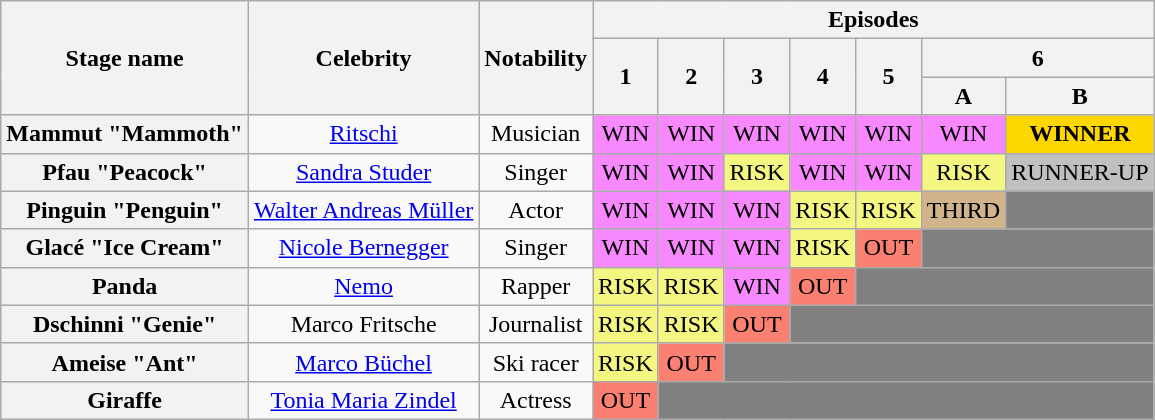<table class="wikitable" style="text-align:center">
<tr>
<th rowspan="3">Stage name</th>
<th rowspan="3">Celebrity</th>
<th rowspan="3">Notability</th>
<th colspan="7">Episodes</th>
</tr>
<tr>
<th rowspan=2>1</th>
<th rowspan=2>2</th>
<th rowspan=2>3</th>
<th rowspan=2>4</th>
<th rowspan=2>5</th>
<th colspan=2 rowspan=1>6</th>
</tr>
<tr>
<th>A</th>
<th>B</th>
</tr>
<tr>
<th>Mammut "Mammoth"</th>
<td><a href='#'>Ritschi</a></td>
<td>Musician</td>
<td bgcolor="F888FD">WIN</td>
<td bgcolor="F888FD">WIN</td>
<td bgcolor="F888FD">WIN</td>
<td bgcolor="F888FD">WIN</td>
<td bgcolor="F888FD">WIN</td>
<td bgcolor=#F888FD>WIN</td>
<td bgcolor=gold><strong>WINNER</strong></td>
</tr>
<tr>
<th>Pfau "Peacock"</th>
<td><a href='#'>Sandra Studer</a></td>
<td>Singer</td>
<td bgcolor="F888FD">WIN</td>
<td bgcolor="F888FD">WIN</td>
<td bgcolor="#F3F781">RISK</td>
<td bgcolor="F888FD">WIN</td>
<td bgcolor="F888FD">WIN</td>
<td bgcolor=#F3F781>RISK</td>
<td bgcolor=silver>RUNNER-UP</td>
</tr>
<tr>
<th>Pinguin "Penguin"</th>
<td><a href='#'>Walter Andreas Müller</a></td>
<td>Actor</td>
<td bgcolor="F888FD">WIN</td>
<td bgcolor="F888FD">WIN</td>
<td bgcolor="F888FD">WIN</td>
<td bgcolor="F3F781">RISK</td>
<td bgcolor="F3F781">RISK</td>
<td bgcolor=tan>THIRD</td>
<td bgcolor=grey></td>
</tr>
<tr>
<th>Glacé "Ice Cream"</th>
<td><a href='#'>Nicole Bernegger</a></td>
<td>Singer</td>
<td bgcolor="F888FD">WIN</td>
<td bgcolor="F888FD">WIN</td>
<td bgcolor="F888FD">WIN</td>
<td bgcolor="F3F781">RISK</td>
<td bgcolor="salmon">OUT</td>
<td colspan=2 bgcolor=grey></td>
</tr>
<tr>
<th>Panda</th>
<td><a href='#'>Nemo</a></td>
<td>Rapper</td>
<td bgcolor="#F3F781">RISK</td>
<td bgcolor="#F3F781">RISK</td>
<td bgcolor="F888FD">WIN</td>
<td bgcolor="salmon">OUT</td>
<td colspan=3 bgcolor=grey></td>
</tr>
<tr>
<th>Dschinni "Genie"</th>
<td>Marco Fritsche</td>
<td>Journalist</td>
<td bgcolor="#F3F781">RISK</td>
<td bgcolor="#F3F781">RISK</td>
<td bgcolor="salmon">OUT</td>
<td colspan=4 bgcolor=grey></td>
</tr>
<tr>
<th>Ameise "Ant"</th>
<td><a href='#'>Marco Büchel</a></td>
<td>Ski racer</td>
<td bgcolor="#F3F781">RISK</td>
<td bgcolor="salmon">OUT</td>
<td colspan=5 bgcolor=grey></td>
</tr>
<tr>
<th>Giraffe</th>
<td><a href='#'>Tonia Maria Zindel</a></td>
<td>Actress</td>
<td bgcolor="salmon">OUT</td>
<td colspan=6 bgcolor=grey></td>
</tr>
</table>
